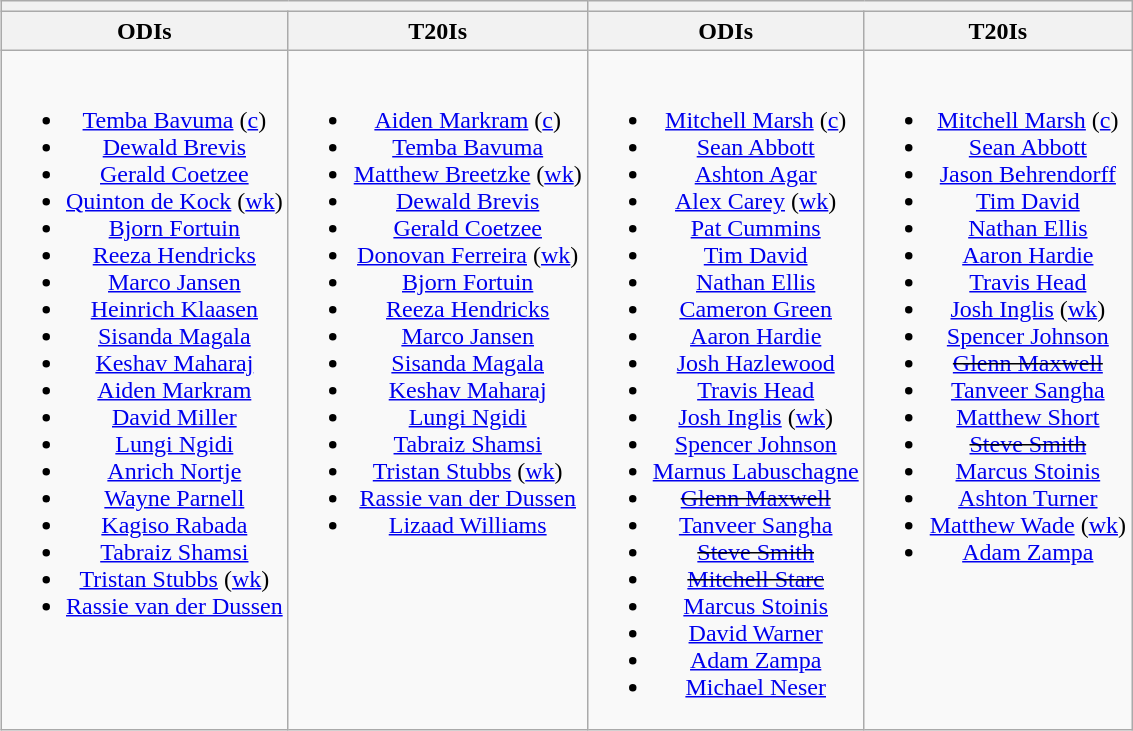<table class="wikitable" style="text-align:center; margin:auto">
<tr>
<th colspan=2></th>
<th colspan=2></th>
</tr>
<tr>
<th>ODIs</th>
<th>T20Is</th>
<th>ODIs</th>
<th>T20Is</th>
</tr>
<tr style="vertical-align:top">
<td><br><ul><li><a href='#'>Temba Bavuma</a> (<a href='#'>c</a>)</li><li><a href='#'>Dewald Brevis</a></li><li><a href='#'>Gerald Coetzee</a></li><li><a href='#'>Quinton de Kock</a> (<a href='#'>wk</a>)</li><li><a href='#'>Bjorn Fortuin</a></li><li><a href='#'>Reeza Hendricks</a></li><li><a href='#'>Marco Jansen</a></li><li><a href='#'>Heinrich Klaasen</a></li><li><a href='#'>Sisanda Magala</a></li><li><a href='#'>Keshav Maharaj</a></li><li><a href='#'>Aiden Markram</a></li><li><a href='#'>David Miller</a></li><li><a href='#'>Lungi Ngidi</a></li><li><a href='#'>Anrich Nortje</a></li><li><a href='#'>Wayne Parnell</a></li><li><a href='#'>Kagiso Rabada</a></li><li><a href='#'>Tabraiz Shamsi</a></li><li><a href='#'>Tristan Stubbs</a> (<a href='#'>wk</a>)</li><li><a href='#'>Rassie van der Dussen</a></li></ul></td>
<td><br><ul><li><a href='#'>Aiden Markram</a> (<a href='#'>c</a>)</li><li><a href='#'>Temba Bavuma</a></li><li><a href='#'>Matthew Breetzke</a> (<a href='#'>wk</a>)</li><li><a href='#'>Dewald Brevis</a></li><li><a href='#'>Gerald Coetzee</a></li><li><a href='#'>Donovan Ferreira</a> (<a href='#'>wk</a>)</li><li><a href='#'>Bjorn Fortuin</a></li><li><a href='#'>Reeza Hendricks</a></li><li><a href='#'>Marco Jansen</a></li><li><a href='#'>Sisanda Magala</a></li><li><a href='#'>Keshav Maharaj</a></li><li><a href='#'>Lungi Ngidi</a></li><li><a href='#'>Tabraiz Shamsi</a></li><li><a href='#'>Tristan Stubbs</a> (<a href='#'>wk</a>)</li><li><a href='#'>Rassie van der Dussen</a></li><li><a href='#'>Lizaad Williams</a></li></ul></td>
<td><br><ul><li><a href='#'>Mitchell Marsh</a> (<a href='#'>c</a>)</li><li><a href='#'>Sean Abbott</a></li><li><a href='#'>Ashton Agar</a></li><li><a href='#'>Alex Carey</a> (<a href='#'>wk</a>)</li><li><a href='#'>Pat Cummins</a></li><li><a href='#'>Tim David</a></li><li><a href='#'>Nathan Ellis</a></li><li><a href='#'>Cameron Green</a></li><li><a href='#'>Aaron Hardie</a></li><li><a href='#'>Josh Hazlewood</a></li><li><a href='#'>Travis Head</a></li><li><a href='#'>Josh Inglis</a> (<a href='#'>wk</a>)</li><li><a href='#'>Spencer Johnson</a></li><li><a href='#'>Marnus Labuschagne</a></li><li><s><a href='#'>Glenn Maxwell</a></s></li><li><a href='#'>Tanveer Sangha</a></li><li><s><a href='#'>Steve Smith</a></s></li><li><s><a href='#'>Mitchell Starc</a></s></li><li><a href='#'>Marcus Stoinis</a></li><li><a href='#'>David Warner</a></li><li><a href='#'>Adam Zampa</a></li><li><a href='#'>Michael Neser</a></li></ul></td>
<td><br><ul><li><a href='#'>Mitchell Marsh</a> (<a href='#'>c</a>)</li><li><a href='#'>Sean Abbott</a></li><li><a href='#'>Jason Behrendorff</a></li><li><a href='#'>Tim David</a></li><li><a href='#'>Nathan Ellis</a></li><li><a href='#'>Aaron Hardie</a></li><li><a href='#'>Travis Head</a></li><li><a href='#'>Josh Inglis</a> (<a href='#'>wk</a>)</li><li><a href='#'>Spencer Johnson</a></li><li><s><a href='#'>Glenn Maxwell</a></s></li><li><a href='#'>Tanveer Sangha</a></li><li><a href='#'>Matthew Short</a></li><li><s><a href='#'>Steve Smith</a></s></li><li><a href='#'>Marcus Stoinis</a></li><li><a href='#'>Ashton Turner</a></li><li><a href='#'>Matthew Wade</a> (<a href='#'>wk</a>)</li><li><a href='#'>Adam Zampa</a></li></ul></td>
</tr>
</table>
